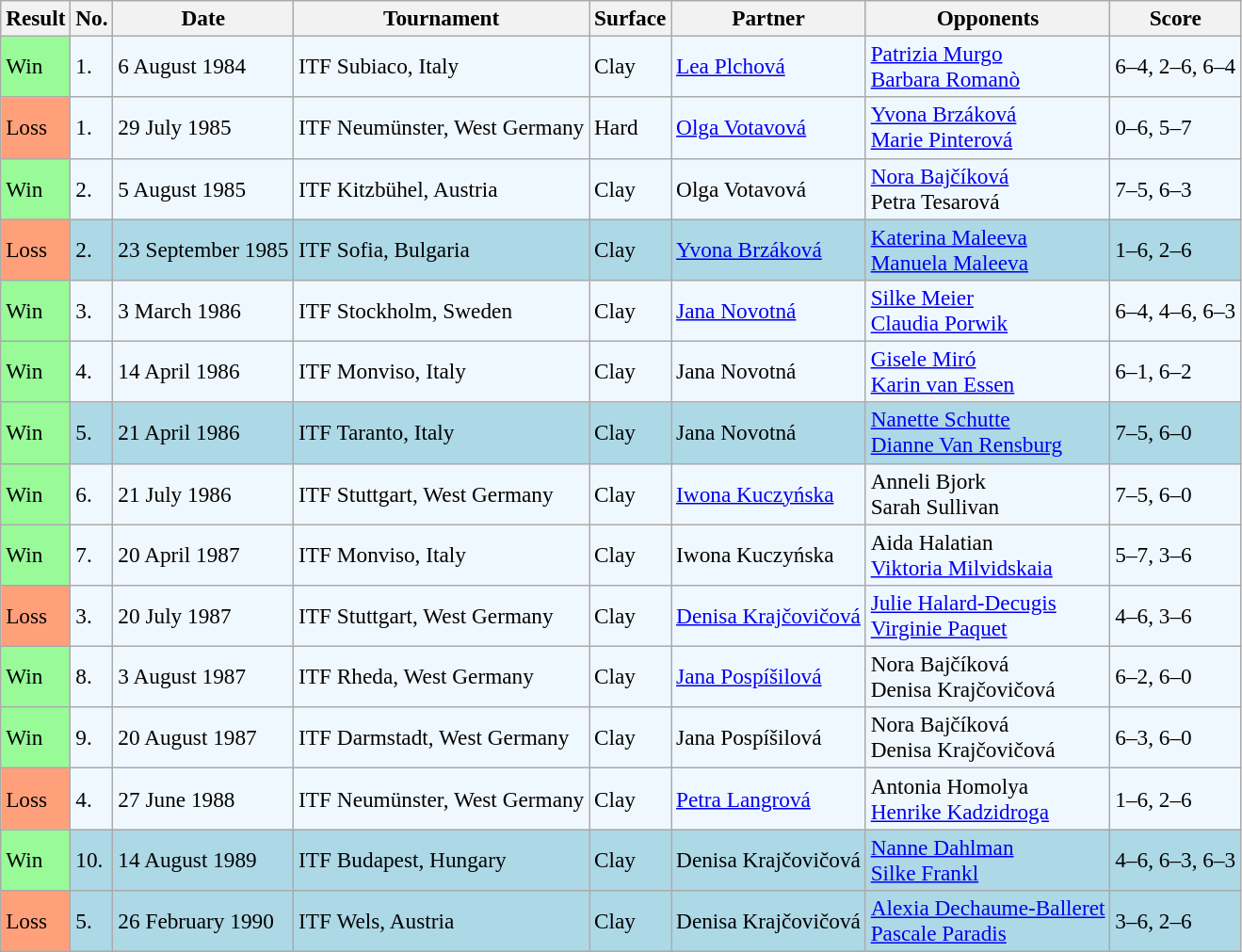<table class="sortable wikitable" style=font-size:97%>
<tr>
<th>Result</th>
<th>No.</th>
<th>Date</th>
<th>Tournament</th>
<th>Surface</th>
<th>Partner</th>
<th>Opponents</th>
<th class="unsortable">Score</th>
</tr>
<tr style="background:#f0f8ff;">
<td style="background:#98fb98;">Win</td>
<td>1.</td>
<td>6 August 1984</td>
<td>ITF Subiaco, Italy</td>
<td>Clay</td>
<td> <a href='#'>Lea Plchová</a></td>
<td> <a href='#'>Patrizia Murgo</a> <br>  <a href='#'>Barbara Romanò</a></td>
<td>6–4, 2–6, 6–4</td>
</tr>
<tr style="background:#f0f8ff;">
<td style="background:#ffa07a;">Loss</td>
<td>1.</td>
<td>29 July 1985</td>
<td>ITF Neumünster, West Germany</td>
<td>Hard</td>
<td> <a href='#'>Olga Votavová</a></td>
<td> <a href='#'>Yvona Brzáková</a> <br>  <a href='#'>Marie Pinterová</a></td>
<td>0–6, 5–7</td>
</tr>
<tr style="background:#f0f8ff;">
<td style="background:#98fb98;">Win</td>
<td>2.</td>
<td>5 August 1985</td>
<td>ITF Kitzbühel, Austria</td>
<td>Clay</td>
<td> Olga Votavová</td>
<td> <a href='#'>Nora Bajčíková</a> <br>  Petra Tesarová</td>
<td>7–5, 6–3</td>
</tr>
<tr style="background:lightblue;">
<td style="background:#ffa07a;">Loss</td>
<td>2.</td>
<td>23 September 1985</td>
<td>ITF Sofia, Bulgaria</td>
<td>Clay</td>
<td> <a href='#'>Yvona Brzáková</a></td>
<td> <a href='#'>Katerina Maleeva</a> <br>  <a href='#'>Manuela Maleeva</a></td>
<td>1–6, 2–6</td>
</tr>
<tr style="background:#f0f8ff;">
<td style="background:#98fb98;">Win</td>
<td>3.</td>
<td>3 March 1986</td>
<td>ITF Stockholm, Sweden</td>
<td>Clay</td>
<td> <a href='#'>Jana Novotná</a></td>
<td> <a href='#'>Silke Meier</a> <br>  <a href='#'>Claudia Porwik</a></td>
<td>6–4, 4–6, 6–3</td>
</tr>
<tr style="background:#f0f8ff;">
<td style="background:#98fb98;">Win</td>
<td>4.</td>
<td>14 April 1986</td>
<td>ITF Monviso, Italy</td>
<td>Clay</td>
<td> Jana Novotná</td>
<td> <a href='#'>Gisele Miró</a> <br>  <a href='#'>Karin van Essen</a></td>
<td>6–1, 6–2</td>
</tr>
<tr style="background:lightblue;">
<td style="background:#98fb98;">Win</td>
<td>5.</td>
<td>21 April 1986</td>
<td>ITF Taranto, Italy</td>
<td>Clay</td>
<td> Jana Novotná</td>
<td> <a href='#'>Nanette Schutte</a> <br>  <a href='#'>Dianne Van Rensburg</a></td>
<td>7–5, 6–0</td>
</tr>
<tr style="background:#f0f8ff;">
<td style="background:#98fb98;">Win</td>
<td>6.</td>
<td>21 July 1986</td>
<td>ITF Stuttgart, West Germany</td>
<td>Clay</td>
<td> <a href='#'>Iwona Kuczyńska</a></td>
<td> Anneli Bjork <br>  Sarah Sullivan</td>
<td>7–5, 6–0</td>
</tr>
<tr style="background:#f0f8ff;">
<td style="background:#98fb98;">Win</td>
<td>7.</td>
<td>20 April 1987</td>
<td>ITF Monviso, Italy</td>
<td>Clay</td>
<td> Iwona Kuczyńska</td>
<td> Aida Halatian <br>  <a href='#'>Viktoria Milvidskaia</a></td>
<td>5–7, 3–6</td>
</tr>
<tr style="background:#f0f8ff;">
<td style="background:#ffa07a;">Loss</td>
<td>3.</td>
<td>20 July 1987</td>
<td>ITF Stuttgart, West Germany</td>
<td>Clay</td>
<td> <a href='#'>Denisa Krajčovičová</a></td>
<td> <a href='#'>Julie Halard-Decugis</a> <br>  <a href='#'>Virginie Paquet</a></td>
<td>4–6, 3–6</td>
</tr>
<tr style="background:#f0f8ff;">
<td style="background:#98fb98;">Win</td>
<td>8.</td>
<td>3 August 1987</td>
<td>ITF Rheda, West Germany</td>
<td>Clay</td>
<td> <a href='#'>Jana Pospíšilová</a></td>
<td> Nora Bajčíková <br>  Denisa Krajčovičová</td>
<td>6–2, 6–0</td>
</tr>
<tr style="background:#f0f8ff;">
<td style="background:#98fb98;">Win</td>
<td>9.</td>
<td>20 August 1987</td>
<td>ITF Darmstadt, West Germany</td>
<td>Clay</td>
<td> Jana Pospíšilová</td>
<td> Nora Bajčíková  <br>  Denisa Krajčovičová</td>
<td>6–3, 6–0</td>
</tr>
<tr style="background:#f0f8ff;">
<td style="background:#ffa07a;">Loss</td>
<td>4.</td>
<td>27 June 1988</td>
<td>ITF Neumünster, West Germany</td>
<td>Clay</td>
<td> <a href='#'>Petra Langrová</a></td>
<td> Antonia Homolya <br>  <a href='#'>Henrike Kadzidroga</a></td>
<td>1–6, 2–6</td>
</tr>
<tr style="background:lightblue;">
<td style="background:#98fb98;">Win</td>
<td>10.</td>
<td>14 August 1989</td>
<td>ITF Budapest, Hungary</td>
<td>Clay</td>
<td> Denisa Krajčovičová</td>
<td> <a href='#'>Nanne Dahlman</a> <br>  <a href='#'>Silke Frankl</a></td>
<td>4–6, 6–3, 6–3</td>
</tr>
<tr style="background:lightblue;">
<td style="background:#ffa07a;">Loss</td>
<td>5.</td>
<td>26 February 1990</td>
<td>ITF Wels, Austria</td>
<td>Clay</td>
<td> Denisa Krajčovičová</td>
<td> <a href='#'>Alexia Dechaume-Balleret</a> <br>  <a href='#'>Pascale Paradis</a></td>
<td>3–6, 2–6</td>
</tr>
</table>
